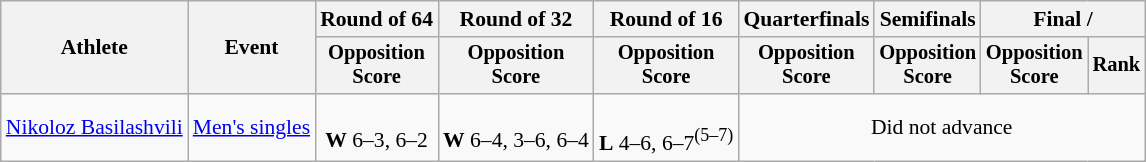<table class=wikitable style="font-size:90%">
<tr>
<th rowspan="2">Athlete</th>
<th rowspan="2">Event</th>
<th>Round of 64</th>
<th>Round of 32</th>
<th>Round of 16</th>
<th>Quarterfinals</th>
<th>Semifinals</th>
<th colspan=2>Final / </th>
</tr>
<tr style="font-size:95%">
<th>Opposition<br>Score</th>
<th>Opposition<br>Score</th>
<th>Opposition<br>Score</th>
<th>Opposition<br>Score</th>
<th>Opposition<br>Score</th>
<th>Opposition<br>Score</th>
<th>Rank</th>
</tr>
<tr align=center>
<td align=left><a href='#'>Nikoloz Basilashvili</a></td>
<td align=left><a href='#'>Men's singles</a></td>
<td><br><strong>W</strong> 6–3, 6–2</td>
<td><br><strong>W</strong> 6–4, 3–6, 6–4</td>
<td><br><strong>L</strong> 4–6, 6–7<sup>(5–7)</sup></td>
<td colspan=4>Did not advance</td>
</tr>
</table>
